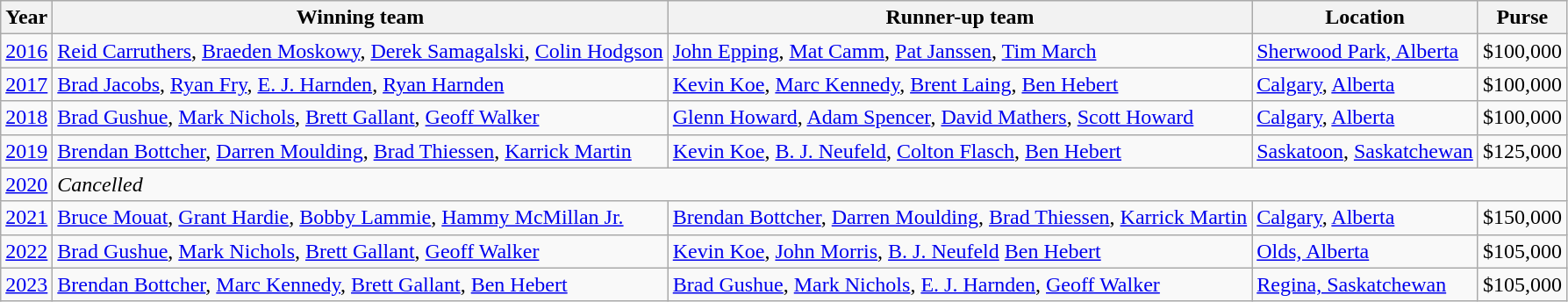<table class="wikitable">
<tr>
<th scope="col">Year</th>
<th scope="col">Winning team</th>
<th scope="col">Runner-up team</th>
<th scope="col">Location</th>
<th scope="col">Purse</th>
</tr>
<tr>
<td><a href='#'>2016</a></td>
<td> <a href='#'>Reid Carruthers</a>, <a href='#'>Braeden Moskowy</a>, <a href='#'>Derek Samagalski</a>, <a href='#'>Colin Hodgson</a></td>
<td> <a href='#'>John Epping</a>, <a href='#'>Mat Camm</a>, <a href='#'>Pat Janssen</a>, <a href='#'>Tim March</a></td>
<td><a href='#'>Sherwood Park, Alberta</a></td>
<td>$100,000</td>
</tr>
<tr>
<td><a href='#'>2017</a></td>
<td> <a href='#'>Brad Jacobs</a>, <a href='#'>Ryan Fry</a>, <a href='#'>E. J. Harnden</a>, <a href='#'>Ryan Harnden</a></td>
<td> <a href='#'>Kevin Koe</a>, <a href='#'>Marc Kennedy</a>, <a href='#'>Brent Laing</a>, <a href='#'>Ben Hebert</a></td>
<td><a href='#'>Calgary</a>, <a href='#'>Alberta</a></td>
<td>$100,000</td>
</tr>
<tr>
<td><a href='#'>2018</a></td>
<td> <a href='#'>Brad Gushue</a>, <a href='#'>Mark Nichols</a>, <a href='#'>Brett Gallant</a>, <a href='#'>Geoff Walker</a></td>
<td> <a href='#'>Glenn Howard</a>, <a href='#'>Adam Spencer</a>, <a href='#'>David Mathers</a>, <a href='#'>Scott Howard</a></td>
<td><a href='#'>Calgary</a>, <a href='#'>Alberta</a></td>
<td>$100,000</td>
</tr>
<tr>
<td><a href='#'>2019</a></td>
<td> <a href='#'>Brendan Bottcher</a>, <a href='#'>Darren Moulding</a>, <a href='#'>Brad Thiessen</a>, <a href='#'>Karrick Martin</a></td>
<td> <a href='#'>Kevin Koe</a>, <a href='#'>B. J. Neufeld</a>, <a href='#'>Colton Flasch</a>, <a href='#'>Ben Hebert</a></td>
<td><a href='#'>Saskatoon</a>, <a href='#'>Saskatchewan</a></td>
<td>$125,000</td>
</tr>
<tr>
<td><a href='#'>2020</a></td>
<td colspan="4"><em>Cancelled</em></td>
</tr>
<tr>
<td><a href='#'>2021</a></td>
<td> <a href='#'>Bruce Mouat</a>, <a href='#'>Grant Hardie</a>, <a href='#'>Bobby Lammie</a>, <a href='#'>Hammy McMillan Jr.</a></td>
<td> <a href='#'>Brendan Bottcher</a>, <a href='#'>Darren Moulding</a>, <a href='#'>Brad Thiessen</a>, <a href='#'>Karrick Martin</a></td>
<td><a href='#'>Calgary</a>, <a href='#'>Alberta</a></td>
<td>$150,000</td>
</tr>
<tr>
<td><a href='#'>2022</a></td>
<td> <a href='#'>Brad Gushue</a>, <a href='#'>Mark Nichols</a>, <a href='#'>Brett Gallant</a>, <a href='#'>Geoff Walker</a></td>
<td> <a href='#'>Kevin Koe</a>, <a href='#'>John Morris</a>, <a href='#'>B. J. Neufeld</a> <a href='#'>Ben Hebert</a></td>
<td><a href='#'>Olds, Alberta</a></td>
<td>$105,000</td>
</tr>
<tr>
<td><a href='#'>2023</a></td>
<td> <a href='#'>Brendan Bottcher</a>, <a href='#'>Marc Kennedy</a>, <a href='#'>Brett Gallant</a>, <a href='#'>Ben Hebert</a></td>
<td> <a href='#'>Brad Gushue</a>, <a href='#'>Mark Nichols</a>, <a href='#'>E. J. Harnden</a>, <a href='#'>Geoff Walker</a></td>
<td><a href='#'>Regina, Saskatchewan</a></td>
<td>$105,000</td>
</tr>
</table>
